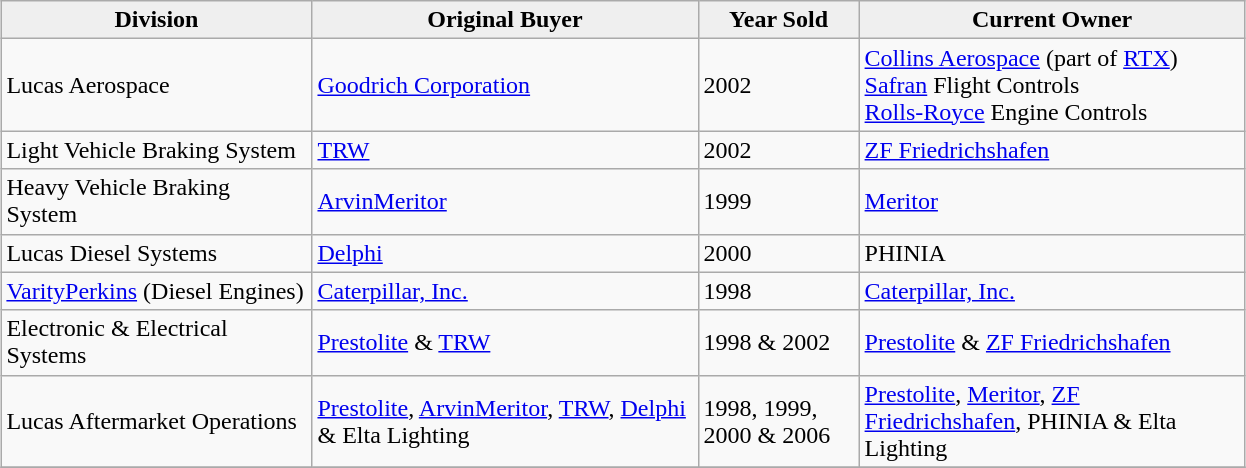<table class="wikitable" style="margin: 1em auto 1em auto">
<tr>
<th style="background:#efefef; width:200px"><strong>Division</strong></th>
<th style="background:#efefef; width:250px"><strong>Original Buyer</strong></th>
<th style="background:#efefef; width:100px"><strong>Year Sold</strong></th>
<th style="background:#efefef; width:250px"><strong>Current Owner</strong></th>
</tr>
<tr>
<td>Lucas Aerospace</td>
<td><a href='#'>Goodrich Corporation</a></td>
<td>2002</td>
<td><a href='#'>Collins Aerospace</a> (part of <a href='#'>RTX</a>) <br> <a href='#'>Safran</a> Flight Controls<br> <a href='#'>Rolls-Royce</a> Engine Controls</td>
</tr>
<tr>
<td>Light Vehicle Braking System</td>
<td><a href='#'>TRW</a></td>
<td>2002</td>
<td><a href='#'>ZF Friedrichshafen</a></td>
</tr>
<tr>
<td>Heavy Vehicle Braking System</td>
<td><a href='#'>ArvinMeritor</a></td>
<td>1999</td>
<td><a href='#'>Meritor</a></td>
</tr>
<tr>
<td>Lucas Diesel Systems</td>
<td><a href='#'>Delphi</a></td>
<td>2000</td>
<td>PHINIA</td>
</tr>
<tr>
<td><a href='#'>VarityPerkins</a> (Diesel Engines)</td>
<td><a href='#'>Caterpillar, Inc.</a></td>
<td>1998</td>
<td><a href='#'>Caterpillar, Inc.</a></td>
</tr>
<tr>
<td>Electronic & Electrical Systems</td>
<td><a href='#'>Prestolite</a> & <a href='#'>TRW</a></td>
<td>1998 & 2002</td>
<td><a href='#'>Prestolite</a> & <a href='#'>ZF Friedrichshafen</a></td>
</tr>
<tr>
<td>Lucas Aftermarket Operations</td>
<td><a href='#'>Prestolite</a>, <a href='#'>ArvinMeritor</a>, <a href='#'>TRW</a>, <a href='#'>Delphi</a> & Elta Lighting</td>
<td>1998, 1999, 2000 & 2006</td>
<td><a href='#'>Prestolite</a>, <a href='#'>Meritor</a>, <a href='#'>ZF Friedrichshafen</a>, PHINIA & Elta Lighting</td>
</tr>
<tr>
</tr>
</table>
